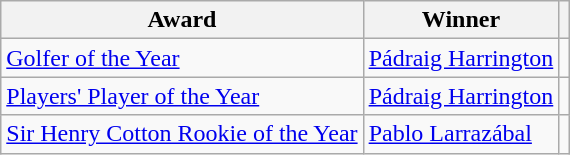<table class="wikitable">
<tr>
<th>Award</th>
<th>Winner</th>
<th></th>
</tr>
<tr>
<td><a href='#'>Golfer of the Year</a></td>
<td> <a href='#'>Pádraig Harrington</a></td>
<td></td>
</tr>
<tr>
<td><a href='#'>Players' Player of the Year</a></td>
<td> <a href='#'>Pádraig Harrington</a></td>
<td></td>
</tr>
<tr>
<td><a href='#'>Sir Henry Cotton Rookie of the Year</a></td>
<td> <a href='#'>Pablo Larrazábal</a></td>
<td></td>
</tr>
</table>
